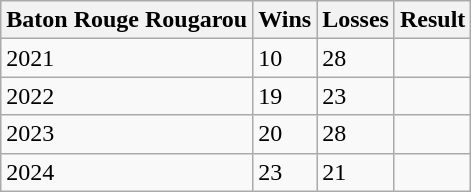<table class="wikitable">
<tr>
<th>Baton Rouge Rougarou</th>
<th>Wins</th>
<th>Losses</th>
<th>Result</th>
</tr>
<tr>
<td>2021</td>
<td>10</td>
<td>28</td>
<td></td>
</tr>
<tr>
<td>2022</td>
<td>19</td>
<td>23</td>
<td></td>
</tr>
<tr>
<td>2023</td>
<td>20</td>
<td>28</td>
<td></td>
</tr>
<tr>
<td>2024</td>
<td>23</td>
<td>21</td>
<td></td>
</tr>
</table>
